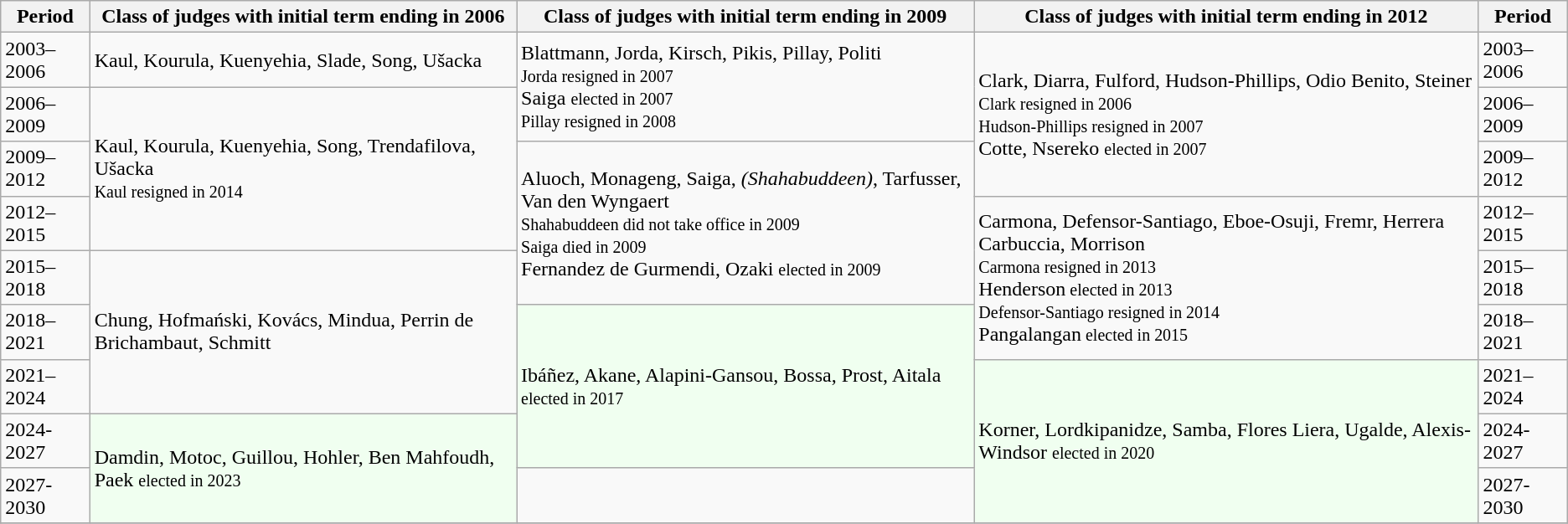<table class="wikitable" border="1" style="text-align:left">
<tr>
<th>Period</th>
<th>Class of judges with initial term ending in 2006</th>
<th>Class of judges with initial term ending in 2009</th>
<th>Class of judges with initial term ending in 2012</th>
<th>Period</th>
</tr>
<tr>
<td>2003–2006</td>
<td>Kaul, Kourula, Kuenyehia, Slade, Song, Ušacka</td>
<td rowspan=2>Blattmann, Jorda, Kirsch, Pikis, Pillay, Politi<br><small>Jorda resigned in 2007</small><br>Saiga <small>elected in 2007<br>Pillay resigned in 2008</small></td>
<td rowspan=3>Clark, Diarra, Fulford, Hudson-Phillips, Odio Benito, Steiner<br><small>Clark resigned in 2006<br>Hudson-Phillips resigned in 2007</small><br>Cotte, Nsereko <small>elected in 2007</small></td>
<td>2003–2006</td>
</tr>
<tr>
<td>2006–2009</td>
<td rowspan=3>Kaul, Kourula, Kuenyehia, Song, Trendafilova, Ušacka<br><small>Kaul resigned in 2014</small></td>
<td>2006–2009</td>
</tr>
<tr>
<td>2009–2012</td>
<td rowspan=3>Aluoch, Monageng, Saiga, <em>(Shahabuddeen)</em>, Tarfusser, Van den Wyngaert<br><small>Shahabuddeen did not take office in 2009<br>Saiga died in 2009<br></small>Fernandez de Gurmendi, Ozaki <small>elected in 2009</small></td>
<td>2009–2012</td>
</tr>
<tr>
<td>2012–2015</td>
<td rowspan=3>Carmona, Defensor-Santiago, Eboe-Osuji, Fremr, Herrera Carbuccia, Morrison<br><small>Carmona resigned in 2013</small><br>Henderson<small> elected in 2013</small><br><small>Defensor-Santiago resigned in 2014</small><br>Pangalangan<small> elected in 2015</small></td>
<td>2012–2015</td>
</tr>
<tr>
<td>2015–2018</td>
<td rowspan=3>Chung, Hofmański, Kovács, Mindua, Perrin de Brichambaut, Schmitt</td>
<td>2015–2018</td>
</tr>
<tr>
<td>2018–2021</td>
<td rowspan="3" style="background:honeydew">Ibáñez, Akane, Alapini-Gansou, Bossa, Prost, Aitala <small>elected in 2017</small></td>
<td>2018–2021</td>
</tr>
<tr>
<td>2021–2024</td>
<td rowspan="3" style="background:honeydew">Korner, Lordkipanidze, Samba, Flores Liera, Ugalde, Alexis-Windsor <small>elected in 2020</small></td>
<td>2021–2024</td>
</tr>
<tr>
<td>2024-2027</td>
<td rowspan="2" style="background:honeydew">Damdin, Motoc, Guillou, Hohler, Ben Mahfoudh, Paek <small>elected in 2023</small></td>
<td>2024-2027</td>
</tr>
<tr>
<td>2027-2030</td>
<td></td>
<td>2027-2030</td>
</tr>
<tr>
</tr>
</table>
